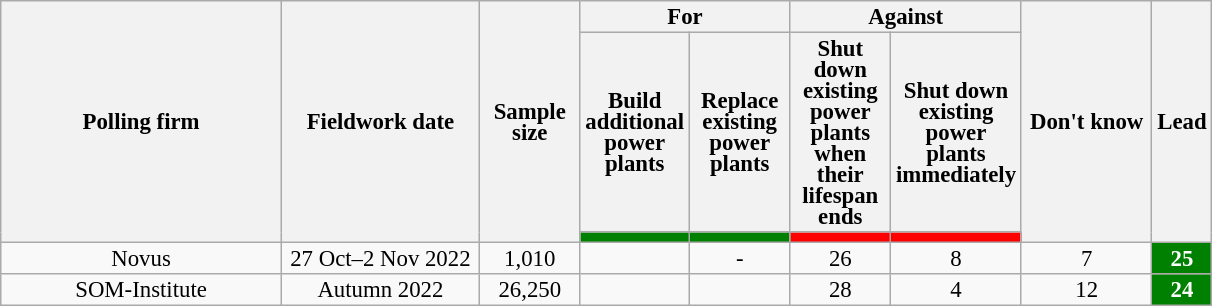<table class="wikitable collapsible sortable" style="text-align:center; font-size:95%; line-height:14px">
<tr>
<th rowspan="3" style="width:180px;">Polling firm</th>
<th rowspan="3" style="width:125px;">Fieldwork date</th>
<th rowspan="3" style="width:60px;">Sample size</th>
<th colspan="2" class="unsortable" style="width:80px;">For</th>
<th colspan="2">Against</th>
<th rowspan="3" class="unsortable" style="width:80px;">Don't know</th>
<th rowspan="3" class="unsortable" style="width:20px;">Lead</th>
</tr>
<tr>
<th>Build additional power plants</th>
<th>Replace existing power plants</th>
<th>Shut down existing power plants when their lifespan ends</th>
<th>Shut down existing power plants immediately </th>
</tr>
<tr>
<th class="unsortable" style="background:green;width:60px;"></th>
<th class="unsortable" style="background:green;width:60px;"></th>
<th class="unsortable" style="background:red;width:60px;"></th>
<th class="unsortable" style="background:red;width:60px;"></th>
</tr>
<tr>
<td>Novus</td>
<td>27 Oct–2 Nov 2022</td>
<td>1,010</td>
<td></td>
<td>-</td>
<td>26</td>
<td>8</td>
<td>7</td>
<td style="background:green;color:white;"><strong>25</strong></td>
</tr>
<tr>
<td>SOM-Institute</td>
<td>Autumn 2022</td>
<td>26,250</td>
<td></td>
<td></td>
<td>28</td>
<td>4</td>
<td>12</td>
<td style="background:green;color:white;"><strong>24</strong></td>
</tr>
</table>
